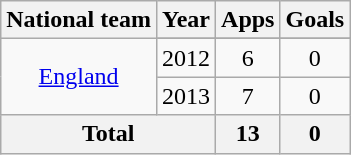<table class=wikitable style=text-align:center>
<tr>
<th>National team</th>
<th>Year</th>
<th>Apps</th>
<th>Goals</th>
</tr>
<tr>
<td rowspan=3><a href='#'>England</a></td>
</tr>
<tr>
<td>2012</td>
<td>6</td>
<td>0</td>
</tr>
<tr>
<td>2013</td>
<td>7</td>
<td>0</td>
</tr>
<tr>
<th colspan=2>Total</th>
<th>13</th>
<th>0</th>
</tr>
</table>
